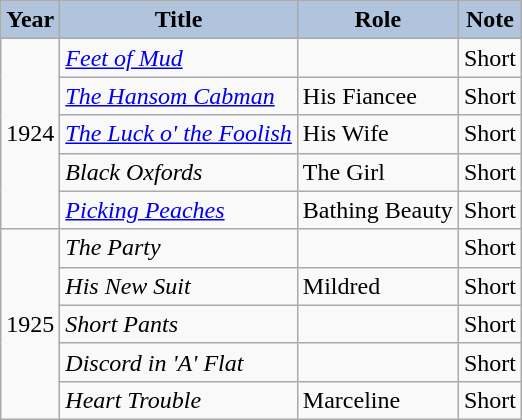<table class="wikitable">
<tr>
<th style="background:#B0C4DE;">Year</th>
<th style="background:#B0C4DE;">Title</th>
<th style="background:#B0C4DE;">Role</th>
<th style="background:#B0C4DE;">Note</th>
</tr>
<tr>
<td rowspan=5>1924</td>
<td><em><a href='#'>Feet of Mud</a></em></td>
<td></td>
<td>Short</td>
</tr>
<tr>
<td><em><a href='#'>The Hansom Cabman</a></em></td>
<td>His Fiancee</td>
<td>Short</td>
</tr>
<tr>
<td><em><a href='#'>The Luck o' the Foolish</a></em></td>
<td>His Wife</td>
<td>Short</td>
</tr>
<tr>
<td><em>Black Oxfords</em></td>
<td>The Girl</td>
<td>Short</td>
</tr>
<tr>
<td><em><a href='#'>Picking Peaches</a></em></td>
<td>Bathing Beauty</td>
<td>Short</td>
</tr>
<tr>
<td rowspan=5>1925</td>
<td><em>The Party</em></td>
<td></td>
<td>Short</td>
</tr>
<tr>
<td><em>His New Suit</em></td>
<td>Mildred</td>
<td>Short</td>
</tr>
<tr>
<td><em>Short Pants</em></td>
<td></td>
<td>Short</td>
</tr>
<tr>
<td><em>Discord in 'A' Flat</em></td>
<td></td>
<td>Short</td>
</tr>
<tr>
<td><em>Heart Trouble</em></td>
<td>Marceline</td>
<td>Short</td>
</tr>
</table>
